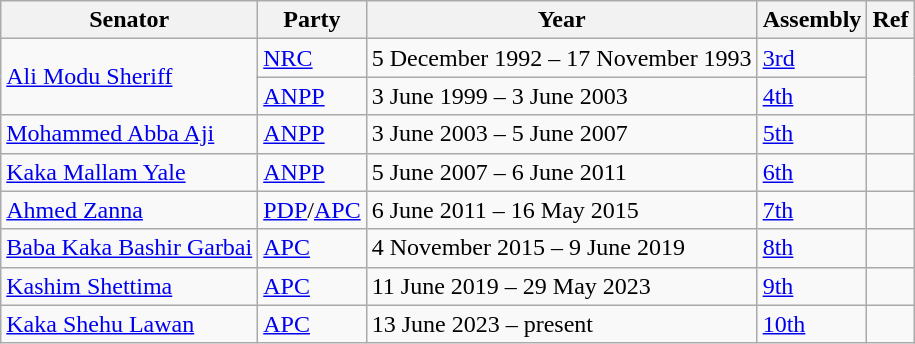<table class="wikitable">
<tr>
<th>Senator</th>
<th>Party</th>
<th>Year</th>
<th>Assembly</th>
<th>Ref</th>
</tr>
<tr>
<td rowspan="2"><a href='#'>Ali Modu Sheriff</a></td>
<td><a href='#'>NRC</a></td>
<td>5 December 1992 – 17 November 1993</td>
<td><a href='#'>3rd</a></td>
<td rowspan="2"></td>
</tr>
<tr>
<td><a href='#'>ANPP</a></td>
<td>3 June 1999 – 3 June 2003</td>
<td><a href='#'>4th</a></td>
</tr>
<tr>
<td><a href='#'>Mohammed Abba Aji</a></td>
<td><a href='#'>ANPP</a></td>
<td>3 June 2003 – 5 June 2007</td>
<td><a href='#'>5th</a></td>
<td></td>
</tr>
<tr>
<td><a href='#'>Kaka Mallam Yale</a></td>
<td><a href='#'>ANPP</a></td>
<td>5 June 2007 – 6 June 2011</td>
<td><a href='#'>6th</a></td>
<td></td>
</tr>
<tr>
<td><a href='#'>Ahmed Zanna</a></td>
<td><a href='#'>PDP</a>/<a href='#'>APC</a></td>
<td>6 June 2011 – 16 May 2015</td>
<td><a href='#'>7th</a></td>
<td></td>
</tr>
<tr>
<td><a href='#'>Baba Kaka Bashir Garbai</a></td>
<td><a href='#'>APC</a></td>
<td>4 November 2015 – 9 June 2019</td>
<td><a href='#'>8th</a></td>
<td></td>
</tr>
<tr>
<td><a href='#'>Kashim Shettima</a></td>
<td><a href='#'>APC</a></td>
<td>11 June 2019 – 29 May 2023</td>
<td><a href='#'>9th</a></td>
<td></td>
</tr>
<tr>
<td><a href='#'>Kaka Shehu Lawan</a></td>
<td><a href='#'>APC</a></td>
<td>13 June 2023 – present</td>
<td><a href='#'>10th</a></td>
<td></td>
</tr>
</table>
